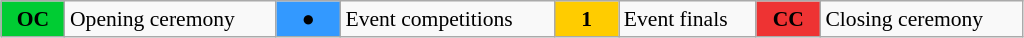<table class="wikitable" style="margin:0.5em auto; font-size:90%;position:relative;width:54%;">
<tr>
<td style="width:2.5em; background:#00cc33; text-align:center"><strong>OC</strong></td>
<td>Opening ceremony</td>
<td style="width:2.5em; background:#3399ff; text-align:center">●</td>
<td>Event competitions</td>
<td style="width:2.5em; background:#ffcc00; text-align:center"><strong>1</strong></td>
<td>Event finals</td>
<td style="width:2.5em; background:#ee3333; text-align:center"><strong>CC</strong></td>
<td>Closing ceremony</td>
</tr>
</table>
